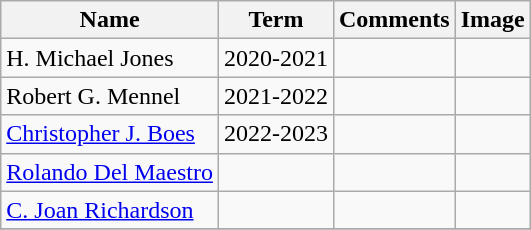<table class="wikitable">
<tr>
<th>Name</th>
<th>Term</th>
<th>Comments</th>
<th>Image</th>
</tr>
<tr>
<td>H. Michael Jones</td>
<td>2020-2021</td>
<td></td>
<td></td>
</tr>
<tr>
<td>Robert G. Mennel</td>
<td>2021-2022</td>
<td></td>
<td></td>
</tr>
<tr>
<td><a href='#'>Christopher J. Boes</a></td>
<td>2022-2023</td>
<td></td>
<td></td>
</tr>
<tr>
<td><a href='#'>Rolando Del Maestro</a></td>
<td></td>
<td></td>
<td></td>
</tr>
<tr>
<td><a href='#'>C. Joan Richardson</a></td>
<td></td>
<td></td>
<td></td>
</tr>
<tr>
</tr>
</table>
